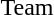<table>
<tr valign="top">
<td>Team</td>
<td></td>
<td></td>
<td></td>
</tr>
</table>
